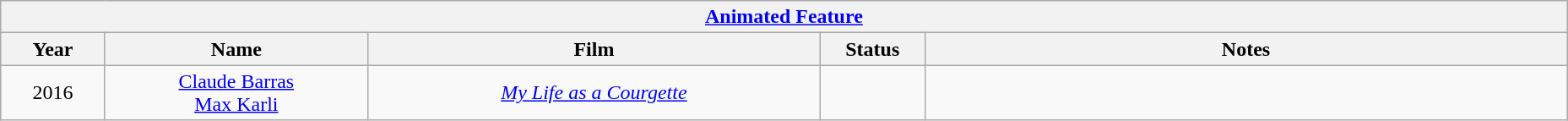<table class="wikitable" style="text-align: center">
<tr>
<th colspan=6 style="text-align:center;"><a href='#'>Animated Feature</a></th>
</tr>
<tr>
<th style="width:075px;">Year</th>
<th style="width:200px;">Name</th>
<th style="width:350px;">Film</th>
<th style="width:075px;">Status</th>
<th style="width:500px;">Notes</th>
</tr>
<tr>
<td>2016</td>
<td><a href='#'>Claude Barras</a> <br> <a href='#'>Max Karli</a></td>
<td><em><a href='#'>My Life as a Courgette</a></em></td>
<td></td>
<td></td>
</tr>
</table>
